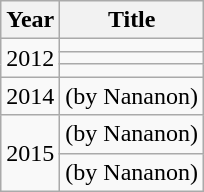<table class="wikitable">
<tr>
<th>Year</th>
<th>Title</th>
</tr>
<tr>
<td rowspan="3" align="center">2012</td>
<td></td>
</tr>
<tr>
<td></td>
</tr>
<tr>
<td></td>
</tr>
<tr>
<td rowspan="1" align="center">2014</td>
<td> (by Nananon)</td>
</tr>
<tr>
<td rowspan="2" align="center">2015</td>
<td> (by Nananon)</td>
</tr>
<tr>
<td> (by Nananon)</td>
</tr>
</table>
